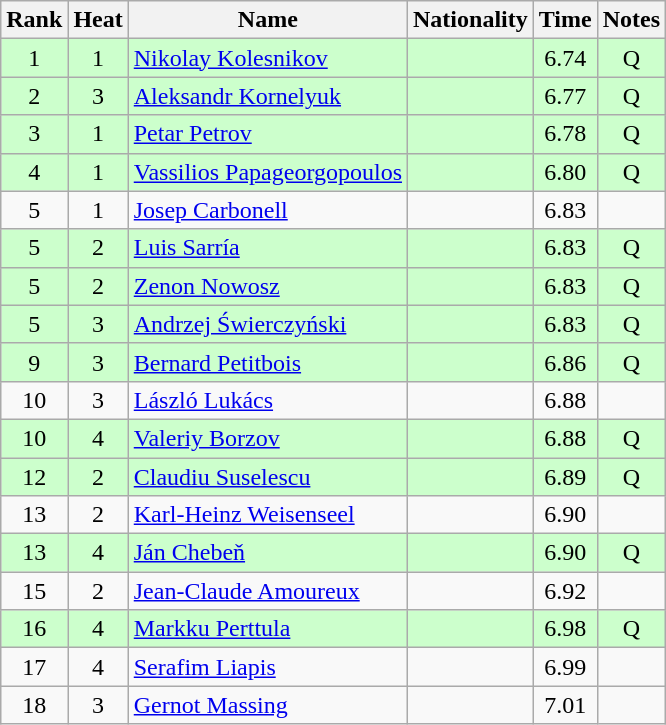<table class="wikitable sortable" style="text-align:center">
<tr>
<th>Rank</th>
<th>Heat</th>
<th>Name</th>
<th>Nationality</th>
<th>Time</th>
<th>Notes</th>
</tr>
<tr bgcolor=ccffcc>
<td>1</td>
<td>1</td>
<td align="left"><a href='#'>Nikolay Kolesnikov</a></td>
<td align=left></td>
<td>6.74</td>
<td>Q</td>
</tr>
<tr bgcolor=ccffcc>
<td>2</td>
<td>3</td>
<td align="left"><a href='#'>Aleksandr Kornelyuk</a></td>
<td align=left></td>
<td>6.77</td>
<td>Q</td>
</tr>
<tr bgcolor=ccffcc>
<td>3</td>
<td>1</td>
<td align="left"><a href='#'>Petar Petrov</a></td>
<td align=left></td>
<td>6.78</td>
<td>Q</td>
</tr>
<tr bgcolor=ccffcc>
<td>4</td>
<td>1</td>
<td align="left"><a href='#'>Vassilios Papageorgopoulos</a></td>
<td align=left></td>
<td>6.80</td>
<td>Q</td>
</tr>
<tr>
<td>5</td>
<td>1</td>
<td align="left"><a href='#'>Josep Carbonell</a></td>
<td align=left></td>
<td>6.83</td>
<td></td>
</tr>
<tr bgcolor=ccffcc>
<td>5</td>
<td>2</td>
<td align="left"><a href='#'>Luis Sarría</a></td>
<td align=left></td>
<td>6.83</td>
<td>Q</td>
</tr>
<tr bgcolor=ccffcc>
<td>5</td>
<td>2</td>
<td align="left"><a href='#'>Zenon Nowosz</a></td>
<td align=left></td>
<td>6.83</td>
<td>Q</td>
</tr>
<tr bgcolor=ccffcc>
<td>5</td>
<td>3</td>
<td align="left"><a href='#'>Andrzej Świerczyński</a></td>
<td align=left></td>
<td>6.83</td>
<td>Q</td>
</tr>
<tr bgcolor=ccffcc>
<td>9</td>
<td>3</td>
<td align="left"><a href='#'>Bernard Petitbois</a></td>
<td align=left></td>
<td>6.86</td>
<td>Q</td>
</tr>
<tr>
<td>10</td>
<td>3</td>
<td align="left"><a href='#'>László Lukács</a></td>
<td align=left></td>
<td>6.88</td>
<td></td>
</tr>
<tr bgcolor=ccffcc>
<td>10</td>
<td>4</td>
<td align="left"><a href='#'>Valeriy Borzov</a></td>
<td align=left></td>
<td>6.88</td>
<td>Q</td>
</tr>
<tr bgcolor=ccffcc>
<td>12</td>
<td>2</td>
<td align="left"><a href='#'>Claudiu Suselescu</a></td>
<td align=left></td>
<td>6.89</td>
<td>Q</td>
</tr>
<tr>
<td>13</td>
<td>2</td>
<td align="left"><a href='#'>Karl-Heinz Weisenseel</a></td>
<td align=left></td>
<td>6.90</td>
<td></td>
</tr>
<tr bgcolor=ccffcc>
<td>13</td>
<td>4</td>
<td align="left"><a href='#'>Ján Chebeň</a></td>
<td align=left></td>
<td>6.90</td>
<td>Q</td>
</tr>
<tr>
<td>15</td>
<td>2</td>
<td align="left"><a href='#'>Jean-Claude Amoureux</a></td>
<td align=left></td>
<td>6.92</td>
<td></td>
</tr>
<tr bgcolor=ccffcc>
<td>16</td>
<td>4</td>
<td align="left"><a href='#'>Markku Perttula</a></td>
<td align=left></td>
<td>6.98</td>
<td>Q</td>
</tr>
<tr>
<td>17</td>
<td>4</td>
<td align="left"><a href='#'>Serafim Liapis</a></td>
<td align=left></td>
<td>6.99</td>
<td></td>
</tr>
<tr>
<td>18</td>
<td>3</td>
<td align="left"><a href='#'>Gernot Massing</a></td>
<td align=left></td>
<td>7.01</td>
<td></td>
</tr>
</table>
